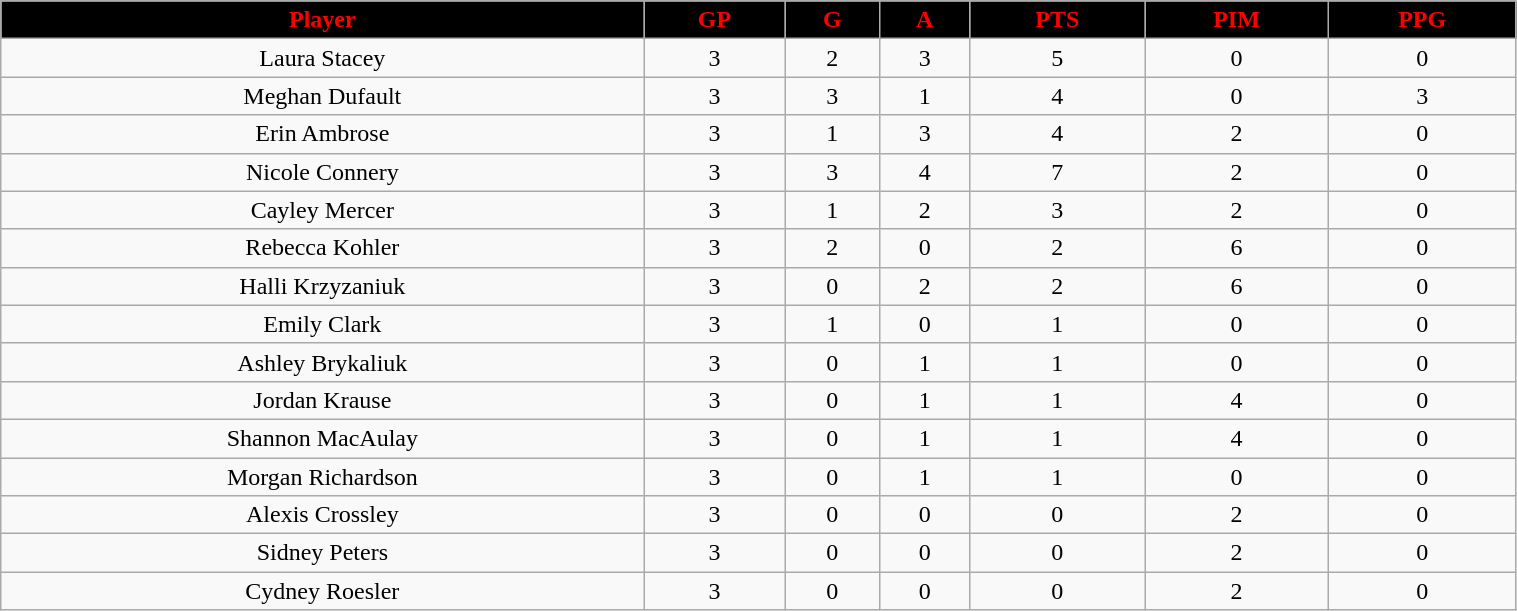<table class="wikitable" style="width:80%;">
<tr style="text-align:center; background:black; color:red;">
<td><strong>Player</strong></td>
<td><strong>GP</strong></td>
<td><strong>G</strong></td>
<td><strong>A</strong></td>
<td><strong>PTS</strong></td>
<td><strong>PIM</strong></td>
<td><strong>PPG</strong></td>
</tr>
<tr style="text-align:center;" bgcolor="">
<td>Laura Stacey</td>
<td>3</td>
<td>2</td>
<td>3</td>
<td>5</td>
<td>0</td>
<td>0</td>
</tr>
<tr style="text-align:center;" bgcolor="">
<td>Meghan Dufault</td>
<td>3</td>
<td>3</td>
<td>1</td>
<td>4</td>
<td>0</td>
<td>3</td>
</tr>
<tr style="text-align:center;" bgcolor="">
<td>Erin Ambrose</td>
<td>3</td>
<td>1</td>
<td>3</td>
<td>4</td>
<td>2</td>
<td>0</td>
</tr>
<tr style="text-align:center;" bgcolor="">
<td>Nicole Connery</td>
<td>3</td>
<td>3</td>
<td>4</td>
<td>7</td>
<td>2</td>
<td>0</td>
</tr>
<tr style="text-align:center;" bgcolor="">
<td>Cayley Mercer</td>
<td>3</td>
<td>1</td>
<td>2</td>
<td>3</td>
<td>2</td>
<td>0</td>
</tr>
<tr style="text-align:center;" bgcolor="">
<td>Rebecca Kohler</td>
<td>3</td>
<td>2</td>
<td>0</td>
<td>2</td>
<td>6</td>
<td>0</td>
</tr>
<tr style="text-align:center;" bgcolor="">
<td>Halli Krzyzaniuk</td>
<td>3</td>
<td>0</td>
<td>2</td>
<td>2</td>
<td>6</td>
<td>0</td>
</tr>
<tr style="text-align:center;" bgcolor="">
<td>Emily Clark</td>
<td>3</td>
<td>1</td>
<td>0</td>
<td>1</td>
<td>0</td>
<td>0</td>
</tr>
<tr style="text-align:center;" bgcolor="">
<td>Ashley Brykaliuk</td>
<td>3</td>
<td>0</td>
<td>1</td>
<td>1</td>
<td>0</td>
<td>0</td>
</tr>
<tr style="text-align:center;" bgcolor="">
<td>Jordan Krause</td>
<td>3</td>
<td>0</td>
<td>1</td>
<td>1</td>
<td>4</td>
<td>0</td>
</tr>
<tr style="text-align:center;" bgcolor="">
<td>Shannon MacAulay</td>
<td>3</td>
<td>0</td>
<td>1</td>
<td>1</td>
<td>4</td>
<td>0</td>
</tr>
<tr style="text-align:center;" bgcolor="">
<td>Morgan Richardson</td>
<td>3</td>
<td>0</td>
<td>1</td>
<td>1</td>
<td>0</td>
<td>0</td>
</tr>
<tr style="text-align:center;" bgcolor="">
<td>Alexis Crossley</td>
<td>3</td>
<td>0</td>
<td>0</td>
<td>0</td>
<td>2</td>
<td>0</td>
</tr>
<tr style="text-align:center;" bgcolor="">
<td>Sidney Peters</td>
<td>3</td>
<td>0</td>
<td>0</td>
<td>0</td>
<td>2</td>
<td>0</td>
</tr>
<tr style="text-align:center;" bgcolor="">
<td>Cydney Roesler</td>
<td>3</td>
<td>0</td>
<td>0</td>
<td>0</td>
<td>2</td>
<td>0</td>
</tr>
</table>
